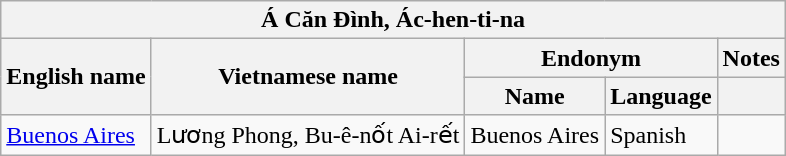<table class="wikitable sortable">
<tr>
<th colspan="5"> Á Căn Đình, Ác-hen-ti-na</th>
</tr>
<tr>
<th rowspan="2">English name</th>
<th rowspan="2">Vietnamese name</th>
<th colspan="2">Endonym</th>
<th>Notes</th>
</tr>
<tr>
<th>Name</th>
<th>Language</th>
<th></th>
</tr>
<tr>
<td><a href='#'>Buenos Aires</a></td>
<td>Lương Phong, Bu-ê-nốt Ai-rết</td>
<td>Buenos Aires</td>
<td>Spanish</td>
<td></td>
</tr>
</table>
